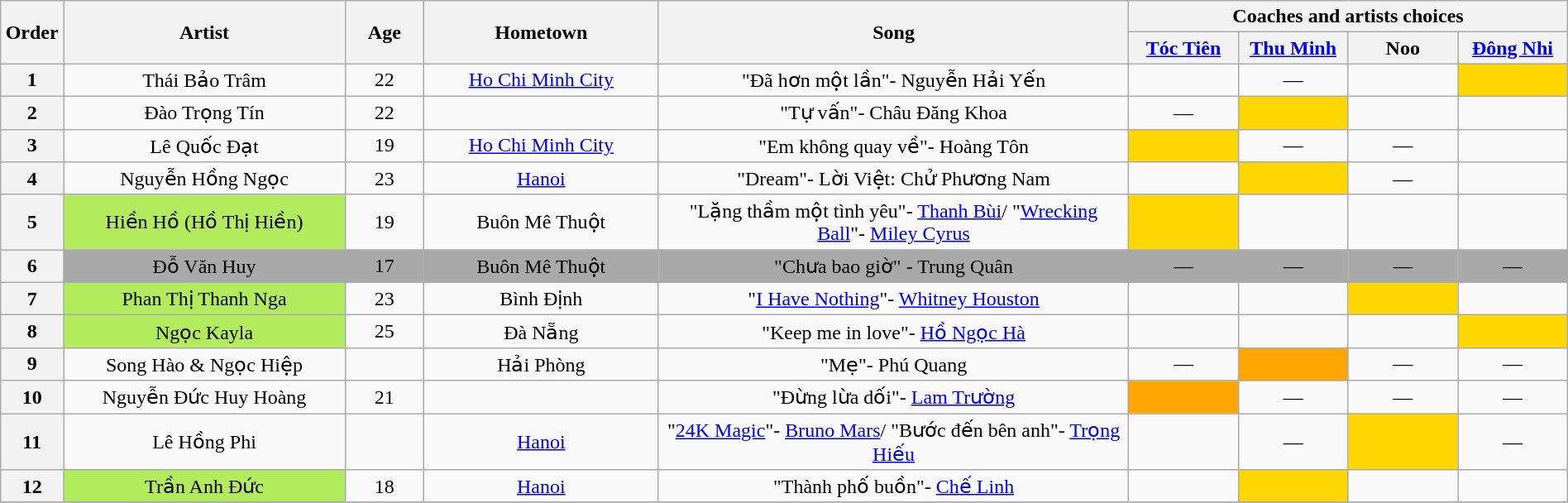<table class="wikitable" style="text-align:center; width:100%;">
<tr>
<th scope="col" rowspan="2" style="width:04%;">Order</th>
<th scope="col" rowspan="2" style="width:18%;">Artist</th>
<th scope="col" rowspan="2" style="width:05%;">Age</th>
<th scope="col" rowspan="2" style="width:15%;">Hometown</th>
<th scope="col" rowspan="2" style="width:30%;">Song</th>
<th colspan="4" style="width:28%;">Coaches and artists choices</th>
</tr>
<tr>
<th style="width:07%;"><a href='#'>Tóc Tiên</a></th>
<th style="width:07%;"><a href='#'>Thu Minh</a></th>
<th style="width:07%;">Noo</th>
<th style="width:07%;"><a href='#'>Đông Nhi</a></th>
</tr>
<tr>
<th>1</th>
<td>Thái Bảo Trâm</td>
<td>22</td>
<td><a href='#'>Ho Chi Minh City</a></td>
<td>"Đã hơn một lần"- Nguyễn Hải Yến</td>
<td style="text-align:center;"></td>
<td align="center">—</td>
<td style="text-align:center;"></td>
<td style="background:gold;text-align:center;"></td>
</tr>
<tr>
<th>2</th>
<td>Đào Trọng Tín</td>
<td>22</td>
<td></td>
<td>"Tự vấn"- Châu Đăng Khoa</td>
<td align="center">—</td>
<td style="background:gold;text-align:center;"></td>
<td style="text-align:center;"></td>
<td style="text-align:center;"></td>
</tr>
<tr>
<th>3</th>
<td>Lê Quốc Đạt</td>
<td>19</td>
<td><a href='#'>Ho Chi Minh City</a></td>
<td>"Em không quay về"- Hoàng Tôn</td>
<td style="background:gold;text-align:center;"></td>
<td align="center">—</td>
<td align="center">—</td>
<td style="text-align:center;"></td>
</tr>
<tr>
<th>4</th>
<td>Nguyễn Hồng Ngọc</td>
<td>23</td>
<td><a href='#'>Hanoi</a></td>
<td>"Dream"- Lời Việt: Chử Phương Nam</td>
<td style="text-align:center;"></td>
<td style="background:gold;text-align:center;"></td>
<td align="center">—</td>
<td style="text-align:center;"></td>
</tr>
<tr>
<th>5</th>
<td style="background-color:#B2EC5D;">Hiền Hồ (Hồ Thị Hiền)</td>
<td>19</td>
<td>Buôn Mê Thuột</td>
<td>"Lặng thầm một tình yêu"- <a href='#'>Thanh Bùi</a>/ "<a href='#'>Wrecking Ball</a>"- <a href='#'>Miley Cyrus</a></td>
<td style="background:gold;text-align:center;"></td>
<td style="text-align:center;"></td>
<td style="text-align:center;"></td>
<td style="text-align:center;"></td>
</tr>
<tr>
<th>6</th>
<td style="background:darkgrey;">Đỗ Văn Huy</td>
<td style="background:darkgrey;">17</td>
<td style="background:darkgrey;">Buôn Mê Thuột</td>
<td style="background:darkgrey;">"Chưa bao giờ" - Trung Quân</td>
<td style="background:darkgrey;text-align:center;">—</td>
<td style="background:darkgrey;text-align:center;">—</td>
<td style="background:darkgrey;text-align:center;">—</td>
<td style="background:darkgrey;text-align:center;">—</td>
</tr>
<tr>
<th>7</th>
<td style="background-color:#B2EC5D;">Phan Thị Thanh Nga</td>
<td>23</td>
<td>Bình Định</td>
<td>"<a href='#'>I Have Nothing</a>"- <a href='#'>Whitney Houston</a></td>
<td style="text-align:center;"></td>
<td style="text-align:center;"></td>
<td style="background:gold;text-align:center;"></td>
<td style="text-align:center;"></td>
</tr>
<tr>
<th>8</th>
<td style="background-color:#B2EC5D;">Ngọc Kayla</td>
<td>25</td>
<td>Đà Nẵng</td>
<td>"Keep me in love"- <a href='#'>Hồ Ngọc Hà</a></td>
<td style="text-align:center;"></td>
<td style="text-align:center;"></td>
<td style="text-align:center;"></td>
<td style="background:gold;text-align:center;"></td>
</tr>
<tr>
<th>9</th>
<td>Song Hào & Ngọc Hiệp</td>
<td></td>
<td>Hải Phòng</td>
<td>"Mẹ"- Phú Quang</td>
<td align="center">—</td>
<td style="background:orange;text-align:center;"></td>
<td align="center">—</td>
<td align="center">—</td>
</tr>
<tr>
<th>10</th>
<td>Nguyễn Đức Huy Hoàng</td>
<td>21</td>
<td></td>
<td>"Đừng lừa dối"- <a href='#'>Lam Trường</a></td>
<td style="background:orange;text-align:center;"></td>
<td align="center">—</td>
<td align="center">—</td>
<td align="center">—</td>
</tr>
<tr>
<th>11</th>
<td>Lê Hồng Phi</td>
<td></td>
<td><a href='#'>Hanoi</a></td>
<td>"<a href='#'>24K Magic</a>"- <a href='#'>Bruno Mars</a>/ "Bước đến bên anh"- <a href='#'>Trọng Hiếu</a></td>
<td style="text-align:center;"></td>
<td align="center">—</td>
<td style="background:gold;text-align:center;"></td>
<td align="center">—</td>
</tr>
<tr>
<th>12</th>
<td style="background-color:#B2EC5D;">Trần Anh Đức</td>
<td>18</td>
<td><a href='#'>Hanoi</a></td>
<td>"Thành phố buồn"- <a href='#'>Chế Linh</a></td>
<td style="text-align:center;"></td>
<td style="background:gold;text-align:center;"></td>
<td style="text-align:center;"></td>
<td style="text-align:center;"></td>
</tr>
<tr>
</tr>
</table>
